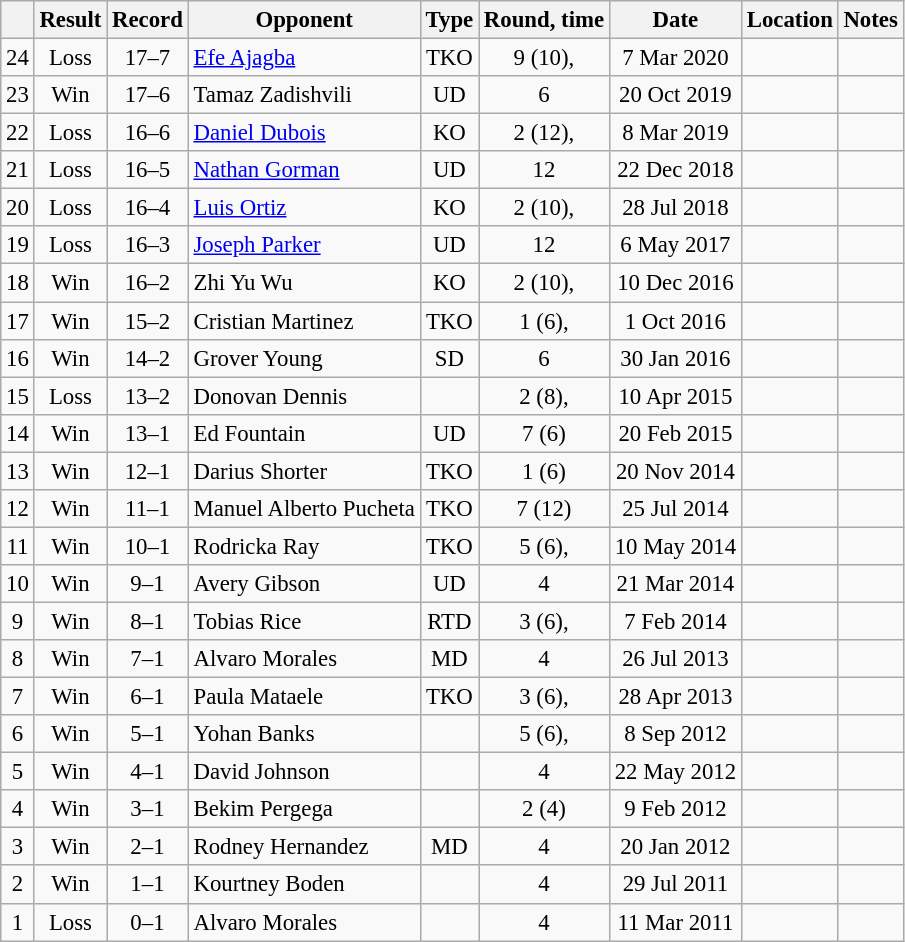<table class="wikitable" style="text-align:center; font-size:95%">
<tr>
<th></th>
<th>Result</th>
<th>Record</th>
<th>Opponent</th>
<th>Type</th>
<th>Round, time</th>
<th>Date</th>
<th>Location</th>
<th>Notes</th>
</tr>
<tr>
<td>24</td>
<td>Loss</td>
<td>17–7</td>
<td style="text-align:left;"><a href='#'>Efe Ajagba</a></td>
<td>TKO</td>
<td>9 (10), </td>
<td>7 Mar 2020</td>
<td style="text-align:left;"></td>
<td></td>
</tr>
<tr>
<td>23</td>
<td>Win</td>
<td>17–6</td>
<td style="text-align:left;">Tamaz Zadishvili</td>
<td>UD</td>
<td>6</td>
<td>20 Oct 2019</td>
<td style="text-align:left;"></td>
<td></td>
</tr>
<tr>
<td>22</td>
<td>Loss</td>
<td>16–6</td>
<td style="text-align:left;"><a href='#'>Daniel Dubois</a></td>
<td>KO</td>
<td>2 (12), </td>
<td>8 Mar 2019</td>
<td style="text-align:left;"></td>
<td style="text-align:left;"></td>
</tr>
<tr>
<td>21</td>
<td>Loss</td>
<td>16–5</td>
<td style="text-align:left;"><a href='#'>Nathan Gorman</a></td>
<td>UD</td>
<td>12</td>
<td>22 Dec 2018</td>
<td style="text-align:left;"></td>
<td style="text-align:left;"></td>
</tr>
<tr>
<td>20</td>
<td>Loss</td>
<td>16–4</td>
<td style="text-align:left;"><a href='#'>Luis Ortiz</a></td>
<td>KO</td>
<td>2 (10), </td>
<td>28 Jul 2018</td>
<td style="text-align:left;"></td>
<td></td>
</tr>
<tr>
<td>19</td>
<td>Loss</td>
<td>16–3</td>
<td style="text-align:left;"><a href='#'>Joseph Parker</a></td>
<td>UD</td>
<td>12</td>
<td>6 May 2017</td>
<td style="text-align:left;"></td>
<td style="text-align:left;"></td>
</tr>
<tr>
<td>18</td>
<td>Win</td>
<td>16–2</td>
<td style="text-align:left;">Zhi Yu Wu</td>
<td>KO</td>
<td>2 (10), </td>
<td>10 Dec 2016</td>
<td style="text-align:left;"></td>
<td style="text-align:left;"></td>
</tr>
<tr>
<td>17</td>
<td>Win</td>
<td>15–2</td>
<td style="text-align:left;">Cristian Martinez</td>
<td>TKO</td>
<td>1 (6), </td>
<td>1 Oct 2016</td>
<td style="text-align:left;"></td>
<td></td>
</tr>
<tr>
<td>16</td>
<td>Win</td>
<td>14–2</td>
<td style="text-align:left;">Grover Young</td>
<td>SD</td>
<td>6</td>
<td>30 Jan 2016</td>
<td style="text-align:left;"></td>
<td></td>
</tr>
<tr>
<td>15</td>
<td>Loss</td>
<td>13–2</td>
<td style="text-align:left;">Donovan Dennis</td>
<td></td>
<td>2 (8), </td>
<td>10 Apr 2015</td>
<td style="text-align:left;"></td>
<td></td>
</tr>
<tr>
<td>14</td>
<td>Win</td>
<td>13–1</td>
<td style="text-align:left;">Ed Fountain</td>
<td>UD</td>
<td>7 (6)</td>
<td>20 Feb 2015</td>
<td style="text-align:left;"></td>
<td style="text-align:left;"></td>
</tr>
<tr>
<td>13</td>
<td>Win</td>
<td>12–1</td>
<td style="text-align:left;">Darius Shorter</td>
<td>TKO</td>
<td>1 (6)</td>
<td>20 Nov 2014</td>
<td style="text-align:left;"></td>
<td></td>
</tr>
<tr>
<td>12</td>
<td>Win</td>
<td>11–1</td>
<td style="text-align:left;">Manuel Alberto Pucheta</td>
<td>TKO</td>
<td>7 (12)</td>
<td>25 Jul 2014</td>
<td style="text-align:left;"></td>
<td style="text-align:left;"></td>
</tr>
<tr>
<td>11</td>
<td>Win</td>
<td>10–1</td>
<td style="text-align:left;">Rodricka Ray</td>
<td>TKO</td>
<td>5 (6), </td>
<td>10 May 2014</td>
<td style="text-align:left;"></td>
<td></td>
</tr>
<tr>
<td>10</td>
<td>Win</td>
<td>9–1</td>
<td style="text-align:left;">Avery Gibson</td>
<td>UD</td>
<td>4</td>
<td>21 Mar 2014</td>
<td style="text-align:left;"></td>
<td></td>
</tr>
<tr>
<td>9</td>
<td>Win</td>
<td>8–1</td>
<td style="text-align:left;">Tobias Rice</td>
<td>RTD</td>
<td>3 (6), </td>
<td>7 Feb 2014</td>
<td style="text-align:left;"></td>
<td></td>
</tr>
<tr>
<td>8</td>
<td>Win</td>
<td>7–1</td>
<td style="text-align:left;">Alvaro Morales</td>
<td>MD</td>
<td>4</td>
<td>26 Jul 2013</td>
<td style="text-align:left;"></td>
<td></td>
</tr>
<tr>
<td>7</td>
<td>Win</td>
<td>6–1</td>
<td style="text-align:left;">Paula Mataele</td>
<td>TKO</td>
<td>3 (6), </td>
<td>28 Apr 2013</td>
<td style="text-align:left;"></td>
<td></td>
</tr>
<tr>
<td>6</td>
<td>Win</td>
<td>5–1</td>
<td style="text-align:left;">Yohan Banks</td>
<td></td>
<td>5 (6), </td>
<td>8 Sep 2012</td>
<td style="text-align:left;"></td>
<td></td>
</tr>
<tr>
<td>5</td>
<td>Win</td>
<td>4–1</td>
<td style="text-align:left;">David Johnson</td>
<td></td>
<td>4</td>
<td>22 May 2012</td>
<td style="text-align:left;"></td>
<td></td>
</tr>
<tr>
<td>4</td>
<td>Win</td>
<td>3–1</td>
<td style="text-align:left;">Bekim Pergega</td>
<td></td>
<td>2 (4)</td>
<td>9 Feb 2012</td>
<td style="text-align:left;"></td>
<td></td>
</tr>
<tr>
<td>3</td>
<td>Win</td>
<td>2–1</td>
<td style="text-align:left;">Rodney Hernandez</td>
<td>MD</td>
<td>4</td>
<td>20 Jan 2012</td>
<td style="text-align:left;"></td>
<td></td>
</tr>
<tr>
<td>2</td>
<td>Win</td>
<td>1–1</td>
<td style="text-align:left;">Kourtney Boden</td>
<td></td>
<td>4</td>
<td>29 Jul 2011</td>
<td style="text-align:left;"></td>
<td></td>
</tr>
<tr>
<td>1</td>
<td>Loss</td>
<td>0–1</td>
<td style="text-align:left;">Alvaro Morales</td>
<td></td>
<td>4</td>
<td>11 Mar 2011</td>
<td style="text-align:left;"></td>
<td></td>
</tr>
</table>
